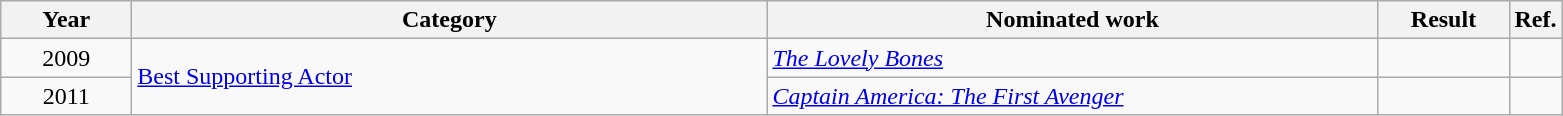<table class=wikitable>
<tr>
<th scope="col" style="width:5em;">Year</th>
<th scope="col" style="width:26em;">Category</th>
<th scope="col" style="width:25em;">Nominated work</th>
<th scope="col" style="width:5em;">Result</th>
<th>Ref.</th>
</tr>
<tr>
<td style="text-align:center;">2009</td>
<td rowspan="2"><a href='#'>Best Supporting Actor</a></td>
<td><em><a href='#'>The Lovely Bones</a></em></td>
<td></td>
<td></td>
</tr>
<tr>
<td style="text-align:center;">2011</td>
<td><em><a href='#'>Captain America: The First Avenger</a></em></td>
<td></td>
<td></td>
</tr>
</table>
